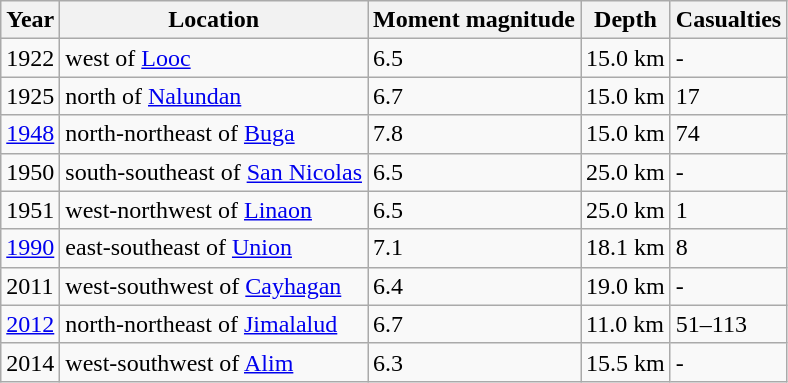<table class="wikitable sortable">
<tr>
<th>Year</th>
<th>Location</th>
<th>Moment magnitude</th>
<th>Depth</th>
<th>Casualties</th>
</tr>
<tr>
<td>1922</td>
<td>west of <a href='#'>Looc</a></td>
<td>6.5</td>
<td>15.0 km</td>
<td>-</td>
</tr>
<tr>
<td>1925</td>
<td>north of <a href='#'>Nalundan</a></td>
<td>6.7</td>
<td>15.0 km</td>
<td>17</td>
</tr>
<tr>
<td><a href='#'>1948</a></td>
<td>north-northeast of <a href='#'>Buga</a></td>
<td>7.8</td>
<td>15.0 km</td>
<td>74</td>
</tr>
<tr>
<td>1950</td>
<td>south-southeast of <a href='#'>San Nicolas</a></td>
<td>6.5</td>
<td>25.0 km</td>
<td>-</td>
</tr>
<tr>
<td>1951</td>
<td>west-northwest of <a href='#'>Linaon</a></td>
<td>6.5</td>
<td>25.0 km</td>
<td>1</td>
</tr>
<tr>
<td><a href='#'>1990</a></td>
<td>east-southeast of <a href='#'>Union</a></td>
<td>7.1</td>
<td>18.1 km</td>
<td>8</td>
</tr>
<tr>
<td>2011</td>
<td>west-southwest of <a href='#'>Cayhagan</a></td>
<td>6.4</td>
<td>19.0 km</td>
<td>-</td>
</tr>
<tr>
<td><a href='#'>2012</a></td>
<td>north-northeast of <a href='#'>Jimalalud</a></td>
<td>6.7</td>
<td>11.0 km</td>
<td>51–113</td>
</tr>
<tr>
<td>2014</td>
<td>west-southwest of <a href='#'>Alim</a></td>
<td>6.3</td>
<td>15.5 km</td>
<td>-</td>
</tr>
</table>
